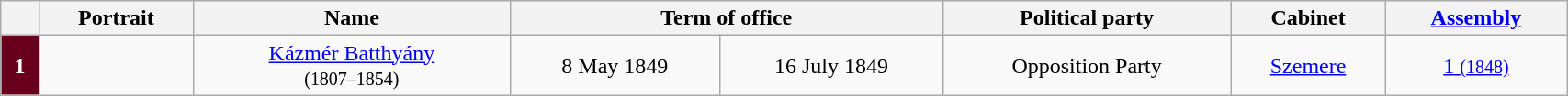<table class="wikitable" style="width:90%; text-align:center;">
<tr>
<th></th>
<th>Portrait</th>
<th>Name<br></th>
<th colspan=2>Term of office</th>
<th>Political party</th>
<th>Cabinet</th>
<th><a href='#'>Assembly</a><br></th>
</tr>
<tr>
<th style="background-color:#68001D; color:white">1</th>
<td></td>
<td><a href='#'>Kázmér Batthyány</a><br><small>(1807–1854)</small></td>
<td>8 May 1849</td>
<td>16 July 1849</td>
<td>Opposition Party</td>
<td><a href='#'>Szemere</a></td>
<td><a href='#'>1 <small>(1848)</small></a></td>
</tr>
</table>
